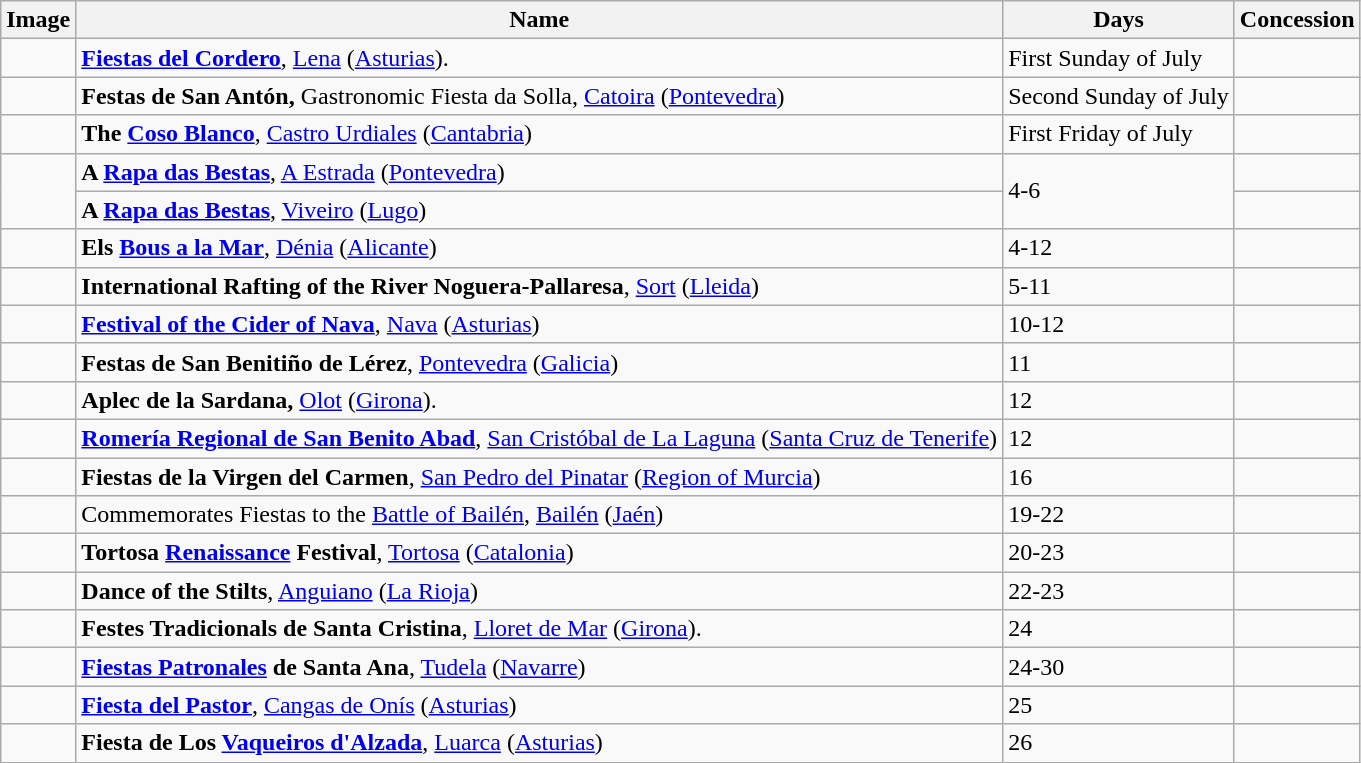<table class="wikitable">
<tr>
<th>Image</th>
<th>Name</th>
<th>Days</th>
<th>Concession</th>
</tr>
<tr>
<td></td>
<td><strong><a href='#'>Fiestas del Cordero</a></strong>, <a href='#'>Lena</a> (<a href='#'>Asturias</a>).</td>
<td>First Sunday of July</td>
<td></td>
</tr>
<tr>
<td></td>
<td><strong>Festas de San Antón,</strong> Gastronomic Fiesta da Solla, <a href='#'>Catoira</a> (<a href='#'>Pontevedra</a>)</td>
<td>Second Sunday of July</td>
<td></td>
</tr>
<tr>
<td></td>
<td><strong>The <a href='#'>Coso Blanco</a></strong>, <a href='#'>Castro Urdiales</a> (<a href='#'>Cantabria</a>)</td>
<td>First Friday of July</td>
<td></td>
</tr>
<tr>
<td rowspan="2"></td>
<td><strong>A <a href='#'>Rapa das Bestas</a></strong>, <a href='#'>A Estrada</a> (<a href='#'>Pontevedra</a>)</td>
<td rowspan="2">4-6</td>
<td></td>
</tr>
<tr>
<td><strong>A <a href='#'>Rapa das Bestas</a></strong>, <a href='#'>Viveiro</a> (<a href='#'>Lugo</a>)</td>
<td></td>
</tr>
<tr>
<td></td>
<td><strong>Els <a href='#'>Bous a la Mar</a></strong>, <a href='#'>Dénia</a> (<a href='#'>Alicante</a>)</td>
<td>4-12</td>
<td></td>
</tr>
<tr>
<td></td>
<td><strong>International Rafting of the River Noguera-Pallaresa</strong>, <a href='#'>Sort</a> (<a href='#'>Lleida</a>)</td>
<td>5-11</td>
<td></td>
</tr>
<tr>
<td></td>
<td><strong><a href='#'>Festival of the Cider of Nava</a></strong>, <a href='#'>Nava</a> (<a href='#'>Asturias</a>)</td>
<td>10-12</td>
<td></td>
</tr>
<tr>
<td></td>
<td><strong>Festas de San Benitiño de Lérez</strong>, <a href='#'>Pontevedra</a> (<a href='#'>Galicia</a>)</td>
<td>11</td>
<td></td>
</tr>
<tr>
<td></td>
<td><strong>Aplec de la Sardana,</strong> <a href='#'>Olot</a> (<a href='#'>Girona</a>).</td>
<td>12</td>
<td></td>
</tr>
<tr>
<td></td>
<td><strong><a href='#'>Romería Regional de San Benito Abad</a></strong>, <a href='#'>San Cristóbal de La Laguna</a> (<a href='#'>Santa Cruz de Tenerife</a>)</td>
<td>12</td>
<td></td>
</tr>
<tr>
<td></td>
<td><strong>Fiestas de la Virgen del Carmen</strong>, <a href='#'>San Pedro del Pinatar</a> (<a href='#'>Region of Murcia</a>)</td>
<td>16</td>
<td></td>
</tr>
<tr>
<td></td>
<td>Commemorates Fiestas to the <a href='#'>Battle of Bailén</a>, <a href='#'>Bailén</a> (<a href='#'>Jaén</a>)</td>
<td>19-22</td>
<td></td>
</tr>
<tr>
<td></td>
<td><strong>Tortosa <a href='#'>Renaissance</a> Festival</strong>, <a href='#'>Tortosa</a> (<a href='#'>Catalonia</a>)</td>
<td>20-23</td>
<td></td>
</tr>
<tr>
<td></td>
<td><strong>Dance of the Stilts</strong>, <a href='#'>Anguiano</a> (<a href='#'>La Rioja</a>)</td>
<td>22-23</td>
<td></td>
</tr>
<tr>
<td></td>
<td><strong>Festes Tradicionals de Santa Cristina</strong>, <a href='#'>Lloret de Mar</a> (<a href='#'>Girona</a>).</td>
<td>24</td>
<td></td>
</tr>
<tr>
<td></td>
<td><strong><a href='#'>Fiestas Patronales</a> de Santa Ana</strong>, <a href='#'>Tudela</a> (<a href='#'>Navarre</a>)</td>
<td>24-30</td>
<td></td>
</tr>
<tr>
<td></td>
<td><strong><a href='#'>Fiesta del Pastor</a></strong>, <a href='#'>Cangas de Onís</a> (<a href='#'>Asturias</a>)</td>
<td>25</td>
<td></td>
</tr>
<tr>
<td></td>
<td><strong>Fiesta de Los <a href='#'>Vaqueiros d'Alzada</a></strong>, <a href='#'>Luarca</a> (<a href='#'>Asturias</a>)</td>
<td>26</td>
<td></td>
</tr>
</table>
